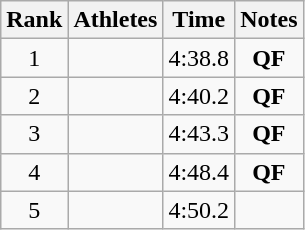<table class="wikitable" style="text-align:center">
<tr>
<th>Rank</th>
<th>Athletes</th>
<th>Time</th>
<th>Notes</th>
</tr>
<tr>
<td>1</td>
<td align=left></td>
<td>4:38.8</td>
<td><strong>QF</strong></td>
</tr>
<tr>
<td>2</td>
<td align=left></td>
<td>4:40.2</td>
<td><strong>QF</strong></td>
</tr>
<tr>
<td>3</td>
<td align=left></td>
<td>4:43.3</td>
<td><strong>QF</strong></td>
</tr>
<tr>
<td>4</td>
<td align=left></td>
<td>4:48.4</td>
<td><strong>QF</strong></td>
</tr>
<tr>
<td>5</td>
<td align=left></td>
<td>4:50.2</td>
<td></td>
</tr>
</table>
